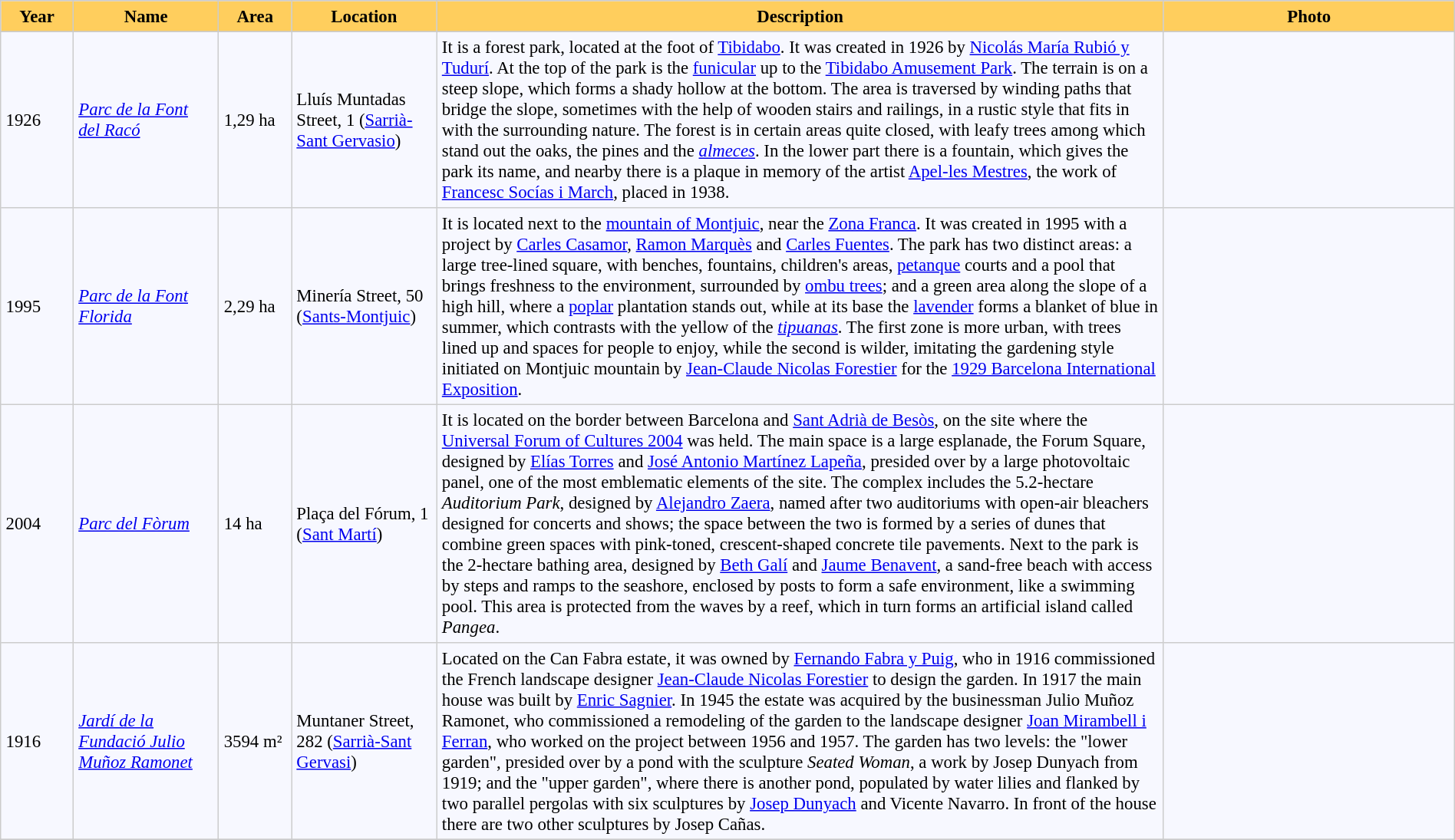<table bgcolor="#f7f8ff" cellpadding="4" cellspacing="0" border="1" style="font-size: 95%; border: #cccccc solid 1px; border-collapse: collapse;">
<tr>
<th width="5%" style="background:#ffce5d;">Year</th>
<th width="10%" style="background:#ffce5d;">Name</th>
<th width="5%" style="background:#ffce5d;">Area</th>
<th width="10%" style="background:#ffce5d;">Location</th>
<th width="50%" style="background:#ffce5d;">Description</th>
<th width="20%" style="background:#ffce5d;">Photo</th>
</tr>
<tr ---->
</tr>
<tr>
<td>1926</td>
<td><em><a href='#'>Parc de la Font del Racó</a></em></td>
<td>1,29 ha</td>
<td>Lluís Muntadas Street, 1 (<a href='#'>Sarrià-Sant Gervasio</a>)</td>
<td>It is a forest park, located at the foot of <a href='#'>Tibidabo</a>. It was created in 1926 by <a href='#'>Nicolás María Rubió y Tudurí</a>. At the top of the park is the <a href='#'>funicular</a> up to the <a href='#'>Tibidabo Amusement Park</a>. The terrain is on a steep slope, which forms a shady hollow at the bottom. The area is traversed by winding paths that bridge the slope, sometimes with the help of wooden stairs and railings, in a rustic style that fits in with the surrounding nature. The forest is in certain areas quite closed, with leafy trees among which stand out the oaks, the pines and the <a href='#'><em>almeces</em></a>. In the lower part there is a fountain, which gives the park its name, and nearby there is a plaque in memory of the artist <a href='#'>Apel-les Mestres</a>, the work of <a href='#'>Francesc Socías i March</a>, placed in 1938.</td>
<td></td>
</tr>
<tr>
<td>1995</td>
<td><em><a href='#'>Parc de la Font Florida</a></em></td>
<td>2,29 ha</td>
<td>Minería Street, 50 (<a href='#'>Sants-Montjuic</a>)</td>
<td>It is located next to the <a href='#'>mountain of Montjuic</a>, near the <a href='#'>Zona Franca</a>. It was created in 1995 with a project by <a href='#'>Carles Casamor</a>, <a href='#'>Ramon Marquès</a> and <a href='#'>Carles Fuentes</a>. The park has two distinct areas: a large tree-lined square, with benches, fountains, children's areas, <a href='#'>petanque</a> courts and a pool that brings freshness to the environment, surrounded by <a href='#'>ombu trees</a>; and a green area along the slope of a high hill, where a <a href='#'>poplar</a> plantation stands out, while at its base the <a href='#'>lavender</a> forms a blanket of blue in summer, which contrasts with the yellow of the <em><a href='#'>tipuanas</a></em>. The first zone is more urban, with trees lined up and spaces for people to enjoy, while the second is wilder, imitating the gardening style initiated on Montjuic mountain by <a href='#'>Jean-Claude Nicolas Forestier</a> for the <a href='#'>1929 Barcelona International Exposition</a>.</td>
<td></td>
</tr>
<tr>
<td>2004</td>
<td><em><a href='#'>Parc del Fòrum</a></em></td>
<td>14 ha</td>
<td>Plaça del Fórum, 1 (<a href='#'>Sant Martí</a>)</td>
<td>It is located on the border between Barcelona and <a href='#'>Sant Adrià de Besòs</a>, on the site where the <a href='#'>Universal Forum of Cultures 2004</a> was held. The main space is a large esplanade, the Forum Square, designed by <a href='#'>Elías Torres</a> and <a href='#'>José Antonio Martínez Lapeña</a>, presided over by a large photovoltaic panel, one of the most emblematic elements of the site. The complex includes the 5.2-hectare <em>Auditorium Park</em>, designed by <a href='#'>Alejandro Zaera</a>, named after two auditoriums with open-air bleachers designed for concerts and shows; the space between the two is formed by a series of dunes that combine green spaces with pink-toned, crescent-shaped concrete tile pavements. Next to the park is the 2-hectare bathing area, designed by <a href='#'>Beth Galí</a> and <a href='#'>Jaume Benavent</a>, a sand-free beach with access by steps and ramps to the seashore, enclosed by posts to form a safe environment, like a swimming pool. This area is protected from the waves by a reef, which in turn forms an artificial island called <em>Pangea</em>.</td>
<td></td>
</tr>
<tr>
<td>1916</td>
<td><em><a href='#'>Jardí de la Fundació Julio Muñoz Ramonet</a></em></td>
<td>3594 m²</td>
<td>Muntaner Street, 282 (<a href='#'>Sarrià-Sant Gervasi</a>)</td>
<td>Located on the Can Fabra estate, it was owned by <a href='#'>Fernando Fabra y Puig</a>, who in 1916 commissioned the French landscape designer <a href='#'>Jean-Claude Nicolas Forestier</a> to design the garden. In 1917 the main house was built by <a href='#'>Enric Sagnier</a>. In 1945 the estate was acquired by the businessman Julio Muñoz Ramonet, who commissioned a remodeling of the garden to the landscape designer <a href='#'>Joan Mirambell i Ferran</a>, who worked on the project between 1956 and 1957. The garden has two levels: the "lower garden", presided over by a pond with the sculpture <em>Seated Woman</em>, a work by Josep Dunyach from 1919; and the "upper garden", where there is another pond, populated by water lilies and flanked by two parallel pergolas with six sculptures by <a href='#'>Josep Dunyach</a> and Vicente Navarro. In front of the house there are two other sculptures by Josep Cañas.</td>
<td></td>
</tr>
<tr>
</tr>
</table>
